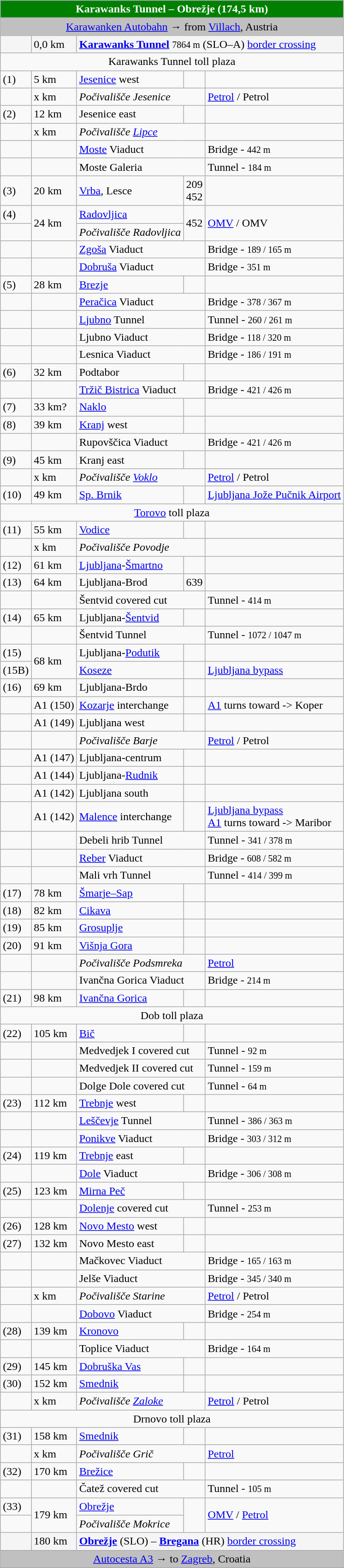<table class="wikitable">
<tr align="center" bgcolor="00008B" style="color: white;font-size:100%;">
<td colspan="5" style="color:#ffffff;background-color:green; text-align: center;"><strong>Karawanks Tunnel – Obrežje (174,5 km)</strong></td>
</tr>
<tr bgcolor=#C0C0C0>
<td colspan=5 style="text-align: center;"> <a href='#'>Karawanken Autobahn</a>  → from <a href='#'>Villach</a>,  Austria</td>
</tr>
<tr bgcolor=#f5f5f5>
<td></td>
<td>0,0 km</td>
<td colspan=3><strong><a href='#'>Karawanks Tunnel</a></strong> <small>7864 m</small> (SLO–A) <a href='#'>border crossing</a></td>
</tr>
<tr>
<td colspan=5 style="text-align: center;"> Karawanks Tunnel toll plaza</td>
</tr>
<tr>
<td> (1)</td>
<td>5 km</td>
<td><a href='#'>Jesenice</a> west</td>
<td></td>
<td></td>
</tr>
<tr>
<td> </td>
<td>x km</td>
<td colspan=2><em>Počivališče Jesenice</em>  </td>
<td><a href='#'>Petrol</a> / Petrol</td>
</tr>
<tr>
<td> (2)</td>
<td>12 km</td>
<td>Jesenice east</td>
<td></td>
<td></td>
</tr>
<tr>
<td></td>
<td>x km</td>
<td colspan=2><em>Počivališče <a href='#'>Lipce</a></em>  </td>
<td></td>
</tr>
<tr>
<td></td>
<td></td>
<td colspan=2><a href='#'>Moste</a> Viaduct</td>
<td>Bridge - <small>442 m</small></td>
</tr>
<tr>
<td></td>
<td></td>
<td colspan=2>Moste Galeria</td>
<td>Tunnel - <small>184 m</small></td>
</tr>
<tr>
<td> (3)</td>
<td>20 km</td>
<td><a href='#'>Vrba</a>, Lesce</td>
<td>209<br>452</td>
<td></td>
</tr>
<tr>
<td> (4)</td>
<td rowspan=2>24 km</td>
<td><a href='#'>Radovljica</a></td>
<td rowspan=2>452</td>
<td rowspan=2><a href='#'>OMV</a> / OMV</td>
</tr>
<tr>
<td> </td>
<td><em>Počivališče Radovljica</em>  </td>
</tr>
<tr>
<td></td>
<td></td>
<td colspan=2><a href='#'>Zgoša</a> Viaduct</td>
<td>Bridge - <small>189 / 165 m</small></td>
</tr>
<tr>
<td></td>
<td></td>
<td colspan=2><a href='#'>Dobruša</a> Viaduct</td>
<td>Bridge - <small>351 m</small></td>
</tr>
<tr>
<td> (5)</td>
<td>28 km</td>
<td><a href='#'>Brezje</a></td>
<td></td>
<td></td>
</tr>
<tr>
<td></td>
<td></td>
<td colspan=2><a href='#'>Peračica</a> Viaduct</td>
<td>Bridge - <small>378 / 367 m</small></td>
</tr>
<tr>
<td></td>
<td></td>
<td colspan=2><a href='#'>Ljubno</a> Tunnel</td>
<td>Tunnel - <small>260 / 261 m</small></td>
</tr>
<tr>
<td></td>
<td></td>
<td colspan=2>Ljubno Viaduct</td>
<td>Bridge - <small>118 / 320 m</small></td>
</tr>
<tr>
<td></td>
<td></td>
<td colspan=2>Lesnica Viaduct</td>
<td>Bridge - <small>186 / 191 m</small></td>
</tr>
<tr>
<td> (6)</td>
<td>32 km</td>
<td>Podtabor</td>
<td></td>
<td></td>
</tr>
<tr>
<td></td>
<td></td>
<td colspan=2><a href='#'>Tržič Bistrica</a> Viaduct</td>
<td>Bridge - <small>421 / 426 m</small></td>
</tr>
<tr>
<td> (7)</td>
<td>33 km?</td>
<td><a href='#'>Naklo</a></td>
<td></td>
<td></td>
</tr>
<tr>
<td> (8)</td>
<td>39 km</td>
<td><a href='#'>Kranj</a> west</td>
<td></td>
<td></td>
</tr>
<tr>
<td></td>
<td></td>
<td colspan=2>Rupovščica Viaduct</td>
<td>Bridge - <small>421 / 426 m</small></td>
</tr>
<tr>
<td> (9)</td>
<td>45 km</td>
<td>Kranj east</td>
<td></td>
<td></td>
</tr>
<tr>
<td> </td>
<td>x km</td>
<td colspan=2><em>Počivališče <a href='#'>Voklo</a></em>  </td>
<td><a href='#'>Petrol</a> / Petrol</td>
</tr>
<tr>
<td> (10)</td>
<td>49 km</td>
<td><a href='#'>Sp. Brnik</a></td>
<td></td>
<td><a href='#'>Ljubljana Jože Pučnik Airport</a></td>
</tr>
<tr>
<td colspan=5 style="text-align: center;"> <a href='#'>Torovo</a> toll plaza</td>
</tr>
<tr>
<td> (11)</td>
<td>55 km</td>
<td><a href='#'>Vodice</a></td>
<td></td>
<td></td>
</tr>
<tr>
<td></td>
<td>x km</td>
<td colspan=2><em>Počivališče Povodje</em>  </td>
<td></td>
</tr>
<tr>
<td> (12)</td>
<td>61 km</td>
<td><a href='#'>Ljubljana</a>-<a href='#'>Šmartno</a></td>
<td></td>
<td></td>
</tr>
<tr>
<td> (13)</td>
<td>64 km</td>
<td>Ljubljana-Brod</td>
<td>639</td>
<td></td>
</tr>
<tr>
<td></td>
<td></td>
<td colspan=2>Šentvid covered cut</td>
<td>Tunnel - <small>414 m</small></td>
</tr>
<tr>
<td> (14)</td>
<td>65 km</td>
<td>Ljubljana-<a href='#'>Šentvid</a></td>
<td></td>
<td></td>
</tr>
<tr>
<td></td>
<td></td>
<td colspan=2>Šentvid Tunnel</td>
<td>Tunnel - <small>1072 / 1047 m</small></td>
</tr>
<tr>
<td> (15)</td>
<td rowspan=2>68 km</td>
<td>Ljubljana-<a href='#'>Podutik</a> </td>
<td></td>
<td></td>
</tr>
<tr>
<td> (15B)</td>
<td><a href='#'>Koseze</a></td>
<td></td>
<td><a href='#'>Ljubljana bypass</a></td>
</tr>
<tr>
<td> (16)</td>
<td>69 km</td>
<td>Ljubljana-Brdo</td>
<td></td>
<td></td>
</tr>
<tr>
<td> </td>
<td>A1 (150)</td>
<td><a href='#'>Kozarje</a> interchange</td>
<td></td>
<td><a href='#'>A1</a>   turns toward -> Koper</td>
</tr>
<tr>
<td> </td>
<td>A1 (149)</td>
<td>Ljubljana west</td>
<td></td>
<td></td>
</tr>
<tr>
<td> </td>
<td></td>
<td colspan=2><em>Počivališče Barje</em>  </td>
<td><a href='#'>Petrol</a> / Petrol</td>
</tr>
<tr>
<td> </td>
<td>A1 (147)</td>
<td>Ljubljana-centrum</td>
<td></td>
<td></td>
</tr>
<tr>
<td> </td>
<td>A1 (144)</td>
<td>Ljubljana-<a href='#'>Rudnik</a></td>
<td></td>
<td></td>
</tr>
<tr>
<td> </td>
<td>A1 (142)</td>
<td>Ljubljana south</td>
<td></td>
<td></td>
</tr>
<tr>
<td> </td>
<td>A1 (142)</td>
<td><a href='#'>Malence</a> interchange</td>
<td></td>
<td><a href='#'>Ljubljana bypass</a><br><a href='#'>A1</a>  turns toward -> Maribor</td>
</tr>
<tr>
<td></td>
<td></td>
<td colspan=2>Debeli hrib Tunnel</td>
<td>Tunnel - <small>341 / 378 m</small></td>
</tr>
<tr>
<td></td>
<td></td>
<td colspan=2><a href='#'>Reber</a> Viaduct</td>
<td>Bridge - <small>608 / 582 m</small></td>
</tr>
<tr>
<td></td>
<td></td>
<td colspan=2>Mali vrh Tunnel</td>
<td>Tunnel - <small>414 / 399 m</small></td>
</tr>
<tr>
<td> (17)</td>
<td>78 km</td>
<td><a href='#'>Šmarje–Sap</a> </td>
<td></td>
<td></td>
</tr>
<tr>
<td> (18)</td>
<td>82 km</td>
<td><a href='#'>Cikava</a></td>
<td></td>
<td></td>
</tr>
<tr>
<td> (19)</td>
<td>85 km</td>
<td><a href='#'>Grosuplje</a></td>
<td></td>
<td></td>
</tr>
<tr>
<td> (20)</td>
<td>91 km</td>
<td><a href='#'>Višnja Gora</a></td>
<td></td>
<td></td>
</tr>
<tr>
<td> </td>
<td></td>
<td colspan=2><em>Počivališče Podsmreka</em> </td>
<td><a href='#'>Petrol</a></td>
</tr>
<tr>
<td></td>
<td></td>
<td colspan=2>Ivančna Gorica Viaduct</td>
<td>Bridge - <small>214 m</small></td>
</tr>
<tr>
<td> (21)</td>
<td>98 km</td>
<td><a href='#'>Ivančna Gorica</a></td>
<td></td>
<td></td>
</tr>
<tr>
<td colspan=5 style="text-align: center;"> Dob toll plaza</td>
</tr>
<tr>
<td> (22)</td>
<td>105 km</td>
<td><a href='#'>Bič</a></td>
<td></td>
<td></td>
</tr>
<tr>
<td></td>
<td></td>
<td colspan=2>Medvedjek I covered cut</td>
<td>Tunnel - <small>92 m</small></td>
</tr>
<tr>
<td></td>
<td></td>
<td colspan=2>Medvedjek II covered cut</td>
<td>Tunnel - <small>159 m</small></td>
</tr>
<tr>
<td></td>
<td></td>
<td colspan=2>Dolge Dole covered cut</td>
<td>Tunnel - <small>64 m</small></td>
</tr>
<tr>
<td> (23)</td>
<td>112 km</td>
<td><a href='#'>Trebnje</a> west</td>
<td></td>
<td></td>
</tr>
<tr>
<td></td>
<td></td>
<td colspan=2><a href='#'>Leščevje</a> Tunnel</td>
<td>Tunnel - <small>386 / 363 m</small></td>
</tr>
<tr>
<td></td>
<td></td>
<td colspan=2><a href='#'>Ponikve</a> Viaduct</td>
<td>Bridge - <small>303 / 312 m</small></td>
</tr>
<tr>
<td> (24)</td>
<td>119 km</td>
<td><a href='#'>Trebnje</a> east</td>
<td></td>
<td></td>
</tr>
<tr>
<td></td>
<td></td>
<td colspan=2><a href='#'>Dole</a> Viaduct</td>
<td>Bridge - <small>306 / 308 m</small></td>
</tr>
<tr>
<td> (25)</td>
<td>123 km</td>
<td><a href='#'>Mirna Peč</a></td>
<td></td>
<td></td>
</tr>
<tr>
<td></td>
<td></td>
<td colspan=2><a href='#'>Dolenje</a> covered cut</td>
<td>Tunnel - <small>253 m</small></td>
</tr>
<tr>
<td> (26)</td>
<td>128 km</td>
<td><a href='#'>Novo Mesto</a> west</td>
<td><br></td>
<td></td>
</tr>
<tr>
<td> (27)</td>
<td>132 km</td>
<td>Novo Mesto east</td>
<td></td>
<td></td>
</tr>
<tr>
<td></td>
<td></td>
<td colspan=2>Mačkovec Viaduct</td>
<td>Bridge - <small>165 / 163 m</small></td>
</tr>
<tr>
<td></td>
<td></td>
<td colspan=2>Jelše Viaduct</td>
<td>Bridge - <small>345 / 340 m</small></td>
</tr>
<tr>
<td> </td>
<td>x km</td>
<td colspan=2><em>Počivališče Starine</em>  </td>
<td><a href='#'>Petrol</a> / Petrol</td>
</tr>
<tr>
<td></td>
<td></td>
<td colspan=2><a href='#'>Dobovo</a> Viaduct</td>
<td>Bridge - <small>254 m</small></td>
</tr>
<tr>
<td> (28)</td>
<td>139 km</td>
<td><a href='#'>Kronovo</a></td>
<td></td>
<td></td>
</tr>
<tr>
<td></td>
<td></td>
<td colspan=2>Toplice Viaduct</td>
<td>Bridge - <small>164 m</small></td>
</tr>
<tr>
<td> (29)</td>
<td>145 km</td>
<td><a href='#'>Dobruška Vas</a></td>
<td></td>
<td></td>
</tr>
<tr>
<td> (30)</td>
<td>152 km</td>
<td><a href='#'>Smednik</a></td>
<td></td>
<td></td>
</tr>
<tr>
<td> </td>
<td>x km</td>
<td colspan=2><em>Počivališče <a href='#'>Zaloke</a></em>  </td>
<td><a href='#'>Petrol</a> / Petrol</td>
</tr>
<tr>
<td colspan=5 style="text-align: center;"> Drnovo toll plaza</td>
</tr>
<tr>
<td> (31)</td>
<td>158 km</td>
<td><a href='#'>Smednik</a></td>
<td></td>
<td></td>
</tr>
<tr>
<td> </td>
<td>x km</td>
<td colspan=2><em>Počivališče Grič</em>  </td>
<td><a href='#'>Petrol</a></td>
</tr>
<tr>
<td> (32)</td>
<td>170 km</td>
<td><a href='#'>Brežice</a></td>
<td></td>
<td></td>
</tr>
<tr>
<td></td>
<td></td>
<td colspan=2>Čatež covered cut</td>
<td>Tunnel - <small>105 m</small></td>
</tr>
<tr>
<td> (33)</td>
<td rowspan=2>179 km</td>
<td><a href='#'>Obrežje</a></td>
<td rowspan=2></td>
<td rowspan=2><a href='#'>OMV</a> / <a href='#'>Petrol</a></td>
</tr>
<tr>
<td> </td>
<td><em>Počivališče Mokrice</em>  </td>
</tr>
<tr bgcolor=#f5f5f5>
<td></td>
<td>180 km</td>
<td colspan=3><strong><a href='#'>Obrežje</a></strong> (SLO) – <strong><a href='#'>Bregana</a></strong> (HR) <a href='#'>border crossing</a></td>
</tr>
<tr bgcolor=#C0C0C0>
<td colspan=5 style="text-align: center;"> <a href='#'>Autocesta A3</a>  → to <a href='#'>Zagreb</a>,  Croatia</td>
</tr>
</table>
